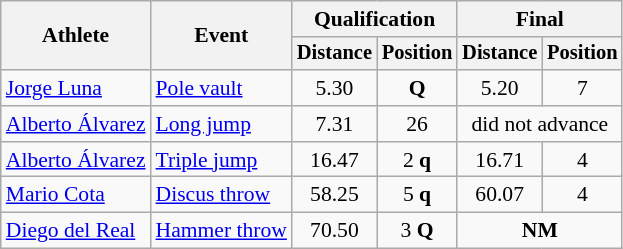<table class=wikitable style="font-size:90%">
<tr>
<th rowspan=2>Athlete</th>
<th rowspan=2>Event</th>
<th colspan=2>Qualification</th>
<th colspan=2>Final</th>
</tr>
<tr style="font-size:95%">
<th>Distance</th>
<th>Position</th>
<th>Distance</th>
<th>Position</th>
</tr>
<tr align=center>
<td align=left><a href='#'>Jorge Luna</a></td>
<td align=left><a href='#'>Pole vault</a></td>
<td>5.30</td>
<td><strong>Q</strong></td>
<td>5.20</td>
<td>7</td>
</tr>
<tr align=center>
<td align=left><a href='#'>Alberto Álvarez</a></td>
<td align=left><a href='#'>Long jump</a></td>
<td>7.31</td>
<td>26</td>
<td colspan=2>did not advance</td>
</tr>
<tr align=center>
<td align=left><a href='#'>Alberto Álvarez</a></td>
<td align=left><a href='#'>Triple jump</a></td>
<td>16.47</td>
<td>2 <strong>q</strong></td>
<td>16.71</td>
<td>4</td>
</tr>
<tr align=center>
<td align=left><a href='#'>Mario Cota</a></td>
<td align=left><a href='#'>Discus throw</a></td>
<td>58.25</td>
<td>5 <strong>q</strong></td>
<td>60.07</td>
<td>4</td>
</tr>
<tr align=center>
<td align=left><a href='#'>Diego del Real</a></td>
<td align=left><a href='#'>Hammer throw</a></td>
<td>70.50</td>
<td>3 <strong>Q</strong></td>
<td colspan=2><strong>NM</strong></td>
</tr>
</table>
